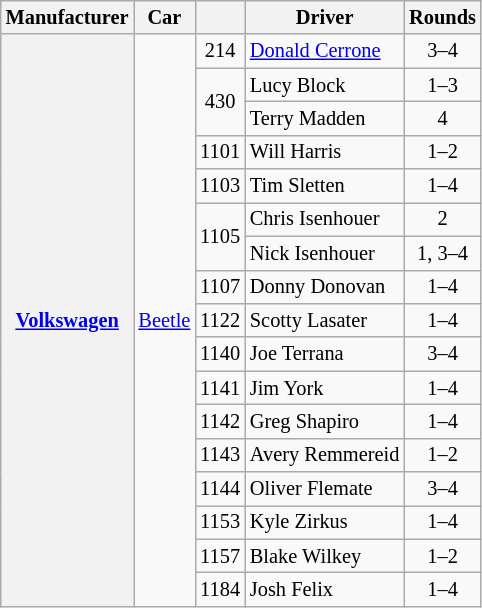<table class="wikitable" style="font-size:85%;">
<tr>
<th>Manufacturer</th>
<th>Car</th>
<th></th>
<th>Driver</th>
<th>Rounds</th>
</tr>
<tr>
<th rowspan="17"><a href='#'>Volkswagen</a></th>
<td rowspan="17"><a href='#'>Beetle</a></td>
<td align="center">214</td>
<td> <a href='#'>Donald Cerrone</a></td>
<td align="center">3–4</td>
</tr>
<tr>
<td align="center" rowspan="2">430</td>
<td> Lucy Block</td>
<td align="center">1–3</td>
</tr>
<tr>
<td> Terry Madden</td>
<td align="center">4</td>
</tr>
<tr>
<td align="center">1101</td>
<td> Will Harris</td>
<td align="center">1–2</td>
</tr>
<tr>
<td align="center">1103</td>
<td> Tim Sletten</td>
<td align="center">1–4</td>
</tr>
<tr>
<td rowspan="2" align="center">1105</td>
<td> Chris Isenhouer</td>
<td align="center">2</td>
</tr>
<tr>
<td> Nick Isenhouer</td>
<td align="center">1, 3–4</td>
</tr>
<tr>
<td align="center">1107</td>
<td> Donny Donovan</td>
<td align="center">1–4</td>
</tr>
<tr>
<td align="center">1122</td>
<td> Scotty Lasater</td>
<td align="center">1–4</td>
</tr>
<tr>
<td align="center">1140</td>
<td> Joe Terrana</td>
<td align="center">3–4</td>
</tr>
<tr>
<td align="center">1141</td>
<td> Jim York</td>
<td align="center">1–4</td>
</tr>
<tr>
<td align="center">1142</td>
<td> Greg Shapiro</td>
<td align="center">1–4</td>
</tr>
<tr>
<td align="center">1143</td>
<td> Avery Remmereid</td>
<td align="center">1–2</td>
</tr>
<tr>
<td align="center">1144</td>
<td> Oliver Flemate</td>
<td align="center">3–4</td>
</tr>
<tr>
<td align="center">1153</td>
<td> Kyle Zirkus</td>
<td align="center">1–4</td>
</tr>
<tr>
<td align="center">1157</td>
<td> Blake Wilkey</td>
<td align="center">1–2</td>
</tr>
<tr>
<td align="center">1184</td>
<td> Josh Felix</td>
<td align="center">1–4</td>
</tr>
</table>
